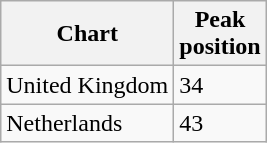<table class="wikitable sortable plainrowheaders">
<tr>
<th>Chart</th>
<th>Peak<br>position</th>
</tr>
<tr>
<td>United Kingdom</td>
<td>34</td>
</tr>
<tr>
<td>Netherlands</td>
<td>43</td>
</tr>
</table>
